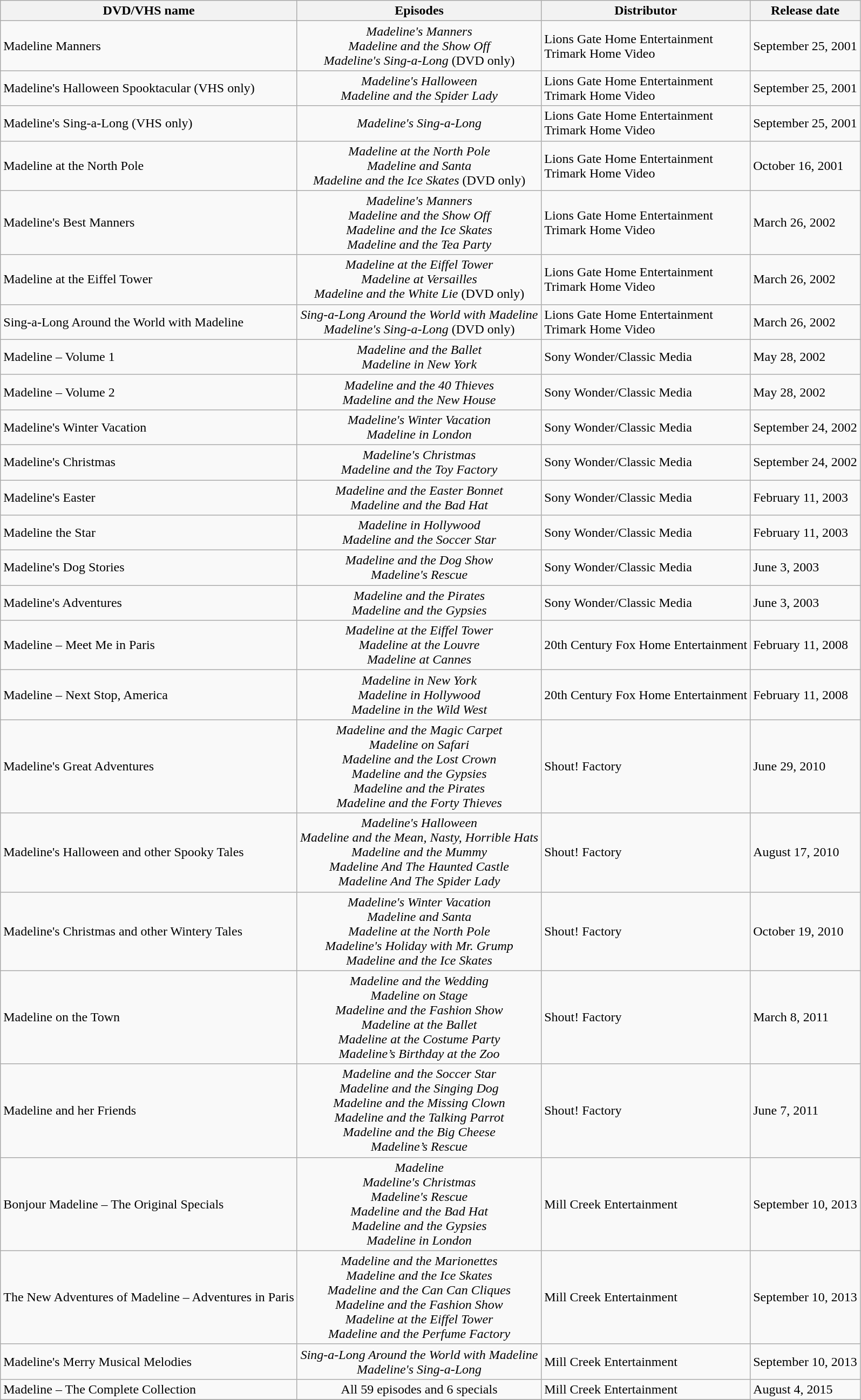<table class="wikitable">
<tr>
<th>DVD/VHS name</th>
<th>Episodes</th>
<th>Distributor</th>
<th>Release date</th>
</tr>
<tr>
<td>Madeline Manners</td>
<td style="text-align:center;"><em>Madeline's Manners</em><br><em>Madeline and the Show Off</em><br><em>Madeline's Sing-a-Long</em> (DVD only)</td>
<td>Lions Gate Home Entertainment<br>Trimark Home Video</td>
<td>September 25, 2001</td>
</tr>
<tr>
<td>Madeline's Halloween Spooktacular (VHS only)</td>
<td style="text-align:center;"><em>Madeline's Halloween</em><br><em>Madeline and the Spider Lady</em></td>
<td>Lions Gate Home Entertainment<br>Trimark Home Video</td>
<td>September 25, 2001</td>
</tr>
<tr>
<td>Madeline's Sing-a-Long (VHS only)</td>
<td style="text-align:center;"><em>Madeline's Sing-a-Long</em></td>
<td>Lions Gate Home Entertainment<br>Trimark Home Video</td>
<td>September 25, 2001</td>
</tr>
<tr>
<td>Madeline at the North Pole</td>
<td style="text-align:center;"><em>Madeline at the North Pole</em><br><em>Madeline and Santa</em><br><em>Madeline and the Ice Skates</em> (DVD only)</td>
<td>Lions Gate Home Entertainment<br>Trimark Home Video</td>
<td>October 16, 2001</td>
</tr>
<tr>
<td>Madeline's Best Manners</td>
<td style="text-align:center;"><em>Madeline's Manners</em><br><em>Madeline and the Show Off</em><br><em>Madeline and the Ice Skates</em><br><em>Madeline and the Tea Party</em></td>
<td>Lions Gate Home Entertainment<br>Trimark Home Video</td>
<td>March 26, 2002</td>
</tr>
<tr>
<td>Madeline at the Eiffel Tower</td>
<td style="text-align:center;"><em>Madeline at the Eiffel Tower</em><br><em>Madeline at Versailles</em><br><em>Madeline and the White Lie</em> (DVD only)</td>
<td>Lions Gate Home Entertainment<br>Trimark Home Video</td>
<td>March 26, 2002</td>
</tr>
<tr>
<td>Sing-a-Long Around the World with Madeline</td>
<td style="text-align:center;"><em>Sing-a-Long Around the World with Madeline</em><br><em>Madeline's Sing-a-Long</em> (DVD only)</td>
<td>Lions Gate Home Entertainment<br>Trimark Home Video</td>
<td>March 26, 2002</td>
</tr>
<tr>
<td>Madeline – Volume 1</td>
<td style="text-align:center;"><em>Madeline and the Ballet</em><br><em>Madeline in New York</em></td>
<td>Sony Wonder/Classic Media</td>
<td>May 28, 2002</td>
</tr>
<tr>
<td>Madeline – Volume 2</td>
<td style="text-align:center;"><em>Madeline and the  40 Thieves</em><br><em>Madeline and the New House</em></td>
<td>Sony Wonder/Classic Media</td>
<td>May 28, 2002</td>
</tr>
<tr>
<td>Madeline's Winter Vacation</td>
<td style="text-align:center;"><em>Madeline's Winter Vacation</em><br><em>Madeline in London</em></td>
<td>Sony Wonder/Classic Media</td>
<td>September 24, 2002</td>
</tr>
<tr>
<td>Madeline's Christmas</td>
<td style="text-align:center;"><em>Madeline's Christmas</em><br><em>Madeline and the Toy Factory</em></td>
<td>Sony Wonder/Classic Media</td>
<td>September 24, 2002</td>
</tr>
<tr>
<td>Madeline's Easter</td>
<td style="text-align:center;"><em>Madeline and the Easter Bonnet</em><br><em>Madeline and the Bad Hat</em></td>
<td>Sony Wonder/Classic Media</td>
<td>February 11, 2003</td>
</tr>
<tr>
<td>Madeline the Star</td>
<td style="text-align:center;"><em>Madeline in Hollywood</em><br><em>Madeline and the Soccer Star</em></td>
<td>Sony Wonder/Classic Media</td>
<td>February 11, 2003</td>
</tr>
<tr>
<td>Madeline's Dog Stories</td>
<td style="text-align:center;"><em>Madeline and the Dog Show</em><br><em>Madeline's Rescue</em></td>
<td>Sony Wonder/Classic Media</td>
<td>June 3, 2003</td>
</tr>
<tr>
<td>Madeline's Adventures</td>
<td style="text-align:center;"><em>Madeline and the Pirates</em><br><em>Madeline and the Gypsies</em></td>
<td>Sony Wonder/Classic Media</td>
<td>June 3, 2003</td>
</tr>
<tr>
<td>Madeline – Meet Me in Paris</td>
<td style="text-align:center;"><em>Madeline at the Eiffel Tower</em><br><em>Madeline at the Louvre</em><br><em>Madeline at Cannes</em></td>
<td>20th Century Fox Home Entertainment</td>
<td>February 11, 2008</td>
</tr>
<tr>
<td>Madeline – Next Stop, America</td>
<td style="text-align:center;"><em>Madeline in New York</em><br><em>Madeline in Hollywood</em><br><em>Madeline in the Wild West</em></td>
<td>20th Century Fox Home Entertainment</td>
<td>February 11, 2008</td>
</tr>
<tr>
<td>Madeline's Great Adventures</td>
<td style="text-align:center;"><em>Madeline and the Magic Carpet</em><br><em>Madeline on Safari</em><br><em>Madeline and the Lost Crown</em><br><em>Madeline and the Gypsies</em><br><em>Madeline and the Pirates</em><br><em>Madeline and the Forty Thieves</em></td>
<td>Shout! Factory</td>
<td>June 29, 2010</td>
</tr>
<tr>
<td>Madeline's Halloween and other Spooky Tales</td>
<td style="text-align:center;"><em>Madeline's Halloween</em><br><em>Madeline and the Mean, Nasty, Horrible Hats</em><br><em>Madeline and the Mummy</em><br><em>Madeline And The Haunted Castle</em><br><em>Madeline And The Spider Lady</em></td>
<td>Shout! Factory</td>
<td>August 17, 2010</td>
</tr>
<tr>
<td>Madeline's Christmas and other Wintery Tales</td>
<td style="text-align:center;"><em>Madeline's Winter Vacation</em><br><em>Madeline and Santa</em><br><em>Madeline at the North Pole</em><br><em>Madeline's Holiday with Mr. Grump</em><br><em>Madeline and the Ice Skates</em></td>
<td>Shout! Factory</td>
<td>October 19, 2010</td>
</tr>
<tr>
<td>Madeline on the Town</td>
<td style="text-align:center;"><em>Madeline and the Wedding</em><br><em>Madeline on Stage</em><br><em>Madeline and the Fashion Show</em><br><em>Madeline at the Ballet</em><br><em>Madeline at the Costume Party</em><br><em>Madeline’s Birthday at the Zoo</em></td>
<td>Shout! Factory</td>
<td>March 8, 2011</td>
</tr>
<tr>
<td>Madeline and her Friends</td>
<td style="text-align:center;"><em>Madeline and the Soccer Star</em><br><em>Madeline and the Singing Dog</em><br><em>Madeline and the Missing Clown</em><br><em>Madeline and the Talking Parrot</em><br><em>Madeline and the Big Cheese</em><br><em>Madeline’s Rescue</em></td>
<td>Shout! Factory</td>
<td>June 7, 2011</td>
</tr>
<tr>
<td>Bonjour Madeline – The Original Specials</td>
<td style="text-align:center;"><em>Madeline</em><br><em>Madeline's Christmas</em><br><em>Madeline's Rescue</em><br><em>Madeline and the Bad Hat</em><br><em>Madeline and the Gypsies</em><br><em>Madeline in London</em></td>
<td>Mill Creek Entertainment</td>
<td>September 10, 2013</td>
</tr>
<tr>
<td>The New Adventures of Madeline – Adventures in Paris</td>
<td style="text-align:center;"><em>Madeline and the Marionettes</em><br><em>Madeline and the Ice Skates</em><br><em>Madeline and the Can Can Cliques</em><br><em>Madeline and the Fashion Show</em><br><em>Madeline at the Eiffel Tower</em><br><em>Madeline and the Perfume Factory</em></td>
<td>Mill Creek Entertainment</td>
<td>September 10, 2013</td>
</tr>
<tr>
<td>Madeline's Merry Musical Melodies</td>
<td style="text-align:center;"><em>Sing-a-Long Around the World with Madeline</em><br><em>Madeline's Sing-a-Long</em></td>
<td>Mill Creek Entertainment</td>
<td>September 10, 2013</td>
</tr>
<tr>
<td>Madeline – The Complete Collection</td>
<td style="text-align:center;">All 59 episodes and 6 specials</td>
<td>Mill Creek Entertainment</td>
<td>August 4, 2015</td>
</tr>
<tr>
</tr>
</table>
